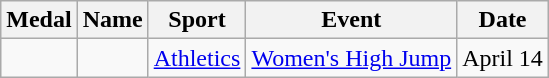<table class="wikitable sortable">
<tr>
<th>Medal</th>
<th>Name</th>
<th>Sport</th>
<th>Event</th>
<th>Date</th>
</tr>
<tr>
<td></td>
<td></td>
<td><a href='#'>Athletics</a></td>
<td><a href='#'>Women's High Jump</a></td>
<td>April 14</td>
</tr>
</table>
